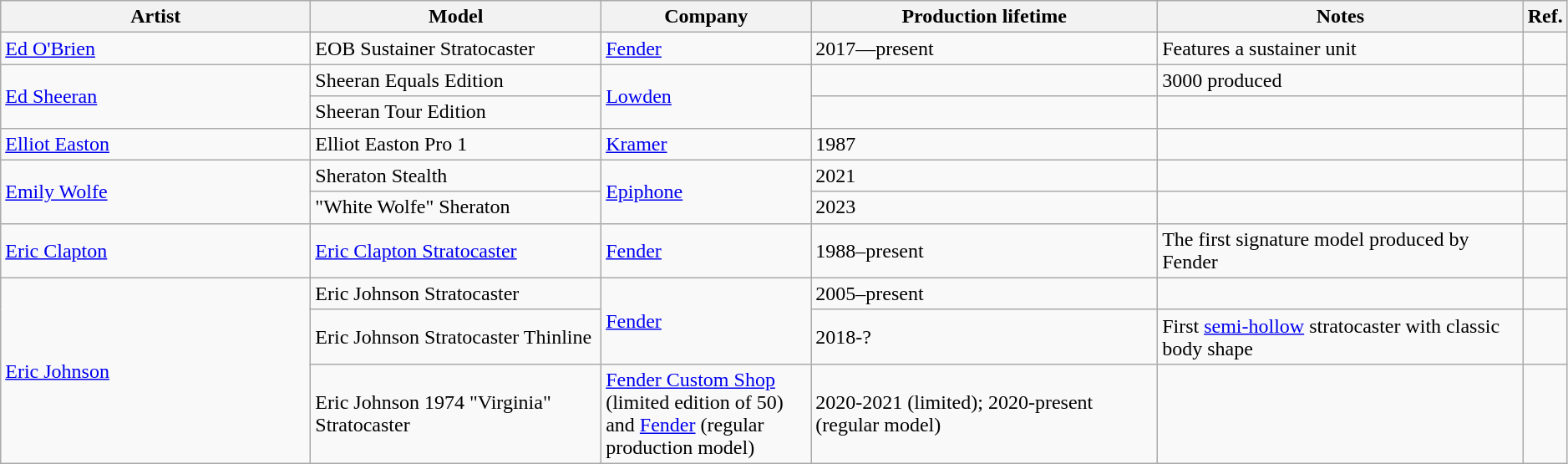<table class="wikitable sortable plainrowheaders" style="width:99%;">
<tr>
<th scope="col" style="width:15em;">Artist</th>
<th scope="col">Model</th>
<th scope="col" style="width:10em;">Company</th>
<th scope="col">Production lifetime</th>
<th scope="col" class="unsortable">Notes</th>
<th scope="col">Ref.</th>
</tr>
<tr>
<td><a href='#'>Ed O'Brien</a></td>
<td>EOB Sustainer Stratocaster</td>
<td><a href='#'>Fender</a></td>
<td>2017—present</td>
<td>Features a sustainer unit</td>
<td></td>
</tr>
<tr>
<td rowspan=2><a href='#'>Ed Sheeran</a></td>
<td>Sheeran Equals Edition</td>
<td rowspan=2><a href='#'>Lowden</a></td>
<td></td>
<td>3000 produced</td>
<td></td>
</tr>
<tr>
<td>Sheeran Tour Edition</td>
<td></td>
<td></td>
<td></td>
</tr>
<tr>
<td><a href='#'>Elliot Easton</a></td>
<td>Elliot Easton Pro 1</td>
<td><a href='#'>Kramer</a></td>
<td>1987</td>
<td></td>
<td></td>
</tr>
<tr>
<td rowspan=2><a href='#'>Emily Wolfe</a></td>
<td>Sheraton Stealth</td>
<td rowspan=2><a href='#'>Epiphone</a></td>
<td>2021</td>
<td></td>
<td></td>
</tr>
<tr>
<td>"White Wolfe" Sheraton</td>
<td>2023</td>
<td></td>
<td></td>
</tr>
<tr>
<td><a href='#'>Eric Clapton</a></td>
<td><a href='#'>Eric Clapton Stratocaster</a></td>
<td><a href='#'>Fender</a></td>
<td>1988–present</td>
<td>The first signature model produced by Fender</td>
<td></td>
</tr>
<tr>
<td rowspan=3><a href='#'>Eric Johnson</a></td>
<td>Eric Johnson Stratocaster</td>
<td rowspan=2><a href='#'>Fender</a></td>
<td>2005–present</td>
<td></td>
<td></td>
</tr>
<tr>
<td>Eric Johnson Stratocaster Thinline</td>
<td>2018-?</td>
<td>First <a href='#'>semi-hollow</a> stratocaster with classic body shape</td>
<td></td>
</tr>
<tr>
<td>Eric Johnson 1974 "Virginia" Stratocaster</td>
<td><a href='#'>Fender Custom Shop</a> (limited edition of 50) and <a href='#'>Fender</a> (regular production model)</td>
<td>2020-2021 (limited); 2020-present (regular model)</td>
<td></td>
<td></td>
</tr>
</table>
